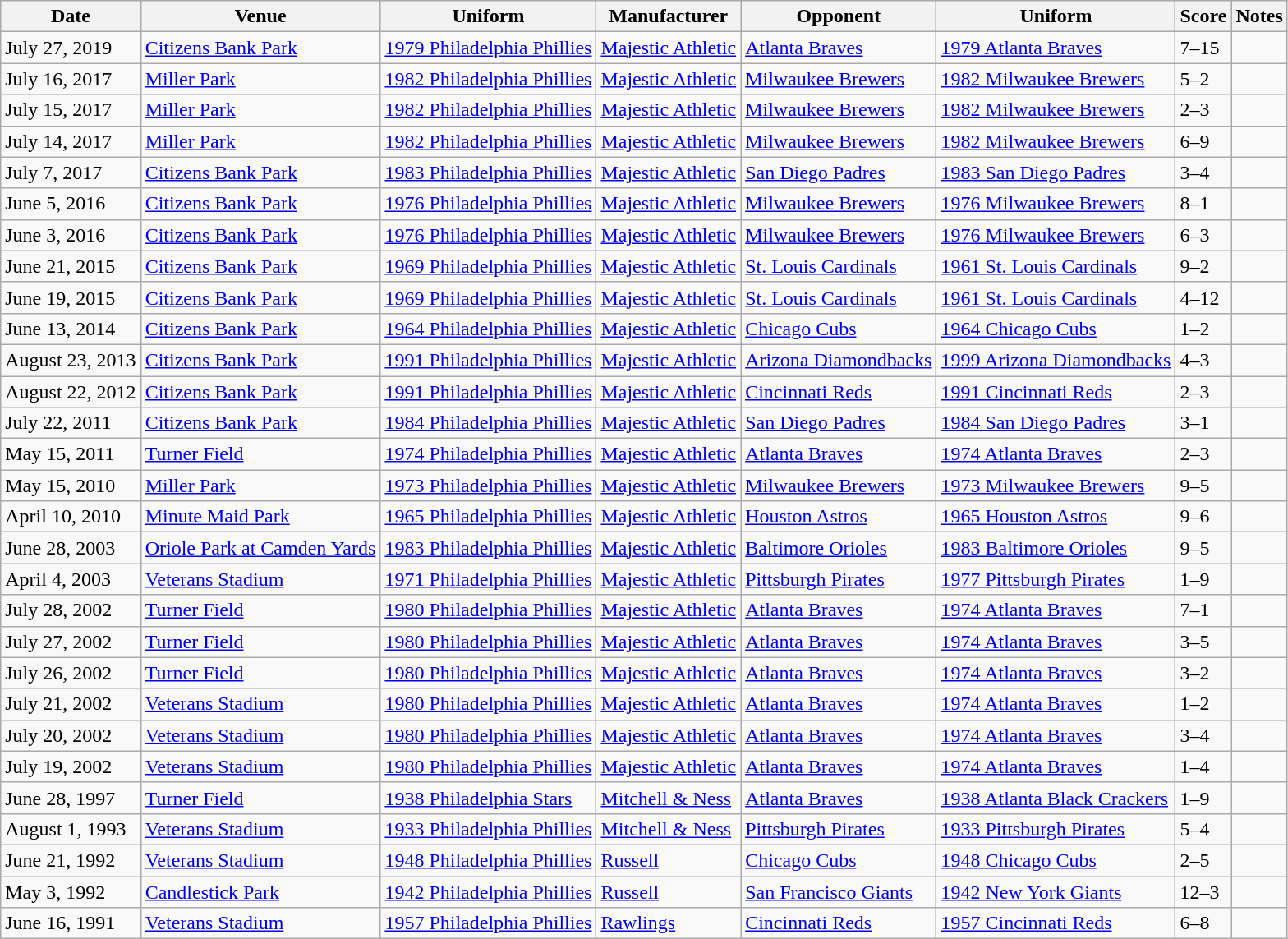<table class="wikitable">
<tr>
<th>Date</th>
<th>Venue</th>
<th>Uniform</th>
<th>Manufacturer</th>
<th>Opponent</th>
<th>Uniform</th>
<th>Score</th>
<th>Notes</th>
</tr>
<tr>
<td>July 27, 2019</td>
<td><a href='#'>Citizens Bank Park</a></td>
<td><a href='#'>1979 Philadelphia Phillies</a></td>
<td><a href='#'>Majestic Athletic</a></td>
<td><a href='#'>Atlanta Braves</a></td>
<td><a href='#'>1979 Atlanta Braves</a></td>
<td>7–15</td>
<td></td>
</tr>
<tr>
<td>July 16, 2017</td>
<td><a href='#'>Miller Park</a></td>
<td><a href='#'>1982 Philadelphia Phillies</a></td>
<td><a href='#'>Majestic Athletic</a></td>
<td><a href='#'>Milwaukee Brewers</a></td>
<td><a href='#'>1982 Milwaukee Brewers</a></td>
<td>5–2</td>
<td></td>
</tr>
<tr>
<td>July 15, 2017</td>
<td><a href='#'>Miller Park</a></td>
<td><a href='#'>1982 Philadelphia Phillies</a></td>
<td><a href='#'>Majestic Athletic</a></td>
<td><a href='#'>Milwaukee Brewers</a></td>
<td><a href='#'>1982 Milwaukee Brewers</a></td>
<td>2–3</td>
<td></td>
</tr>
<tr>
<td>July 14, 2017</td>
<td><a href='#'>Miller Park</a></td>
<td><a href='#'>1982 Philadelphia Phillies</a></td>
<td><a href='#'>Majestic Athletic</a></td>
<td><a href='#'>Milwaukee Brewers</a></td>
<td><a href='#'>1982 Milwaukee Brewers</a></td>
<td>6–9</td>
<td></td>
</tr>
<tr>
<td>July 7, 2017</td>
<td><a href='#'>Citizens Bank Park</a></td>
<td><a href='#'>1983 Philadelphia Phillies</a></td>
<td><a href='#'>Majestic Athletic</a></td>
<td><a href='#'>San Diego Padres</a></td>
<td><a href='#'>1983 San Diego Padres</a></td>
<td>3–4</td>
<td></td>
</tr>
<tr>
<td>June 5, 2016</td>
<td><a href='#'>Citizens Bank Park</a></td>
<td><a href='#'>1976 Philadelphia Phillies</a></td>
<td><a href='#'>Majestic Athletic</a></td>
<td><a href='#'>Milwaukee Brewers</a></td>
<td><a href='#'>1976 Milwaukee Brewers</a></td>
<td>8–1</td>
<td></td>
</tr>
<tr>
<td>June 3, 2016</td>
<td><a href='#'>Citizens Bank Park</a></td>
<td><a href='#'>1976 Philadelphia Phillies</a></td>
<td><a href='#'>Majestic Athletic</a></td>
<td><a href='#'>Milwaukee Brewers</a></td>
<td><a href='#'>1976 Milwaukee Brewers</a></td>
<td>6–3</td>
<td></td>
</tr>
<tr>
<td>June 21, 2015</td>
<td><a href='#'>Citizens Bank Park</a></td>
<td><a href='#'>1969 Philadelphia Phillies</a></td>
<td><a href='#'>Majestic Athletic</a></td>
<td><a href='#'>St. Louis Cardinals</a></td>
<td><a href='#'>1961 St. Louis Cardinals</a></td>
<td>9–2</td>
<td></td>
</tr>
<tr>
<td>June 19, 2015</td>
<td><a href='#'>Citizens Bank Park</a></td>
<td><a href='#'>1969 Philadelphia Phillies</a></td>
<td><a href='#'>Majestic Athletic</a></td>
<td><a href='#'>St. Louis Cardinals</a></td>
<td><a href='#'>1961 St. Louis Cardinals</a></td>
<td>4–12</td>
<td></td>
</tr>
<tr>
<td>June 13, 2014</td>
<td><a href='#'>Citizens Bank Park</a></td>
<td><a href='#'>1964 Philadelphia Phillies</a></td>
<td><a href='#'>Majestic Athletic</a></td>
<td><a href='#'>Chicago Cubs</a></td>
<td><a href='#'>1964 Chicago Cubs</a></td>
<td>1–2</td>
<td></td>
</tr>
<tr>
<td>August 23, 2013</td>
<td><a href='#'>Citizens Bank Park</a></td>
<td><a href='#'>1991 Philadelphia Phillies</a></td>
<td><a href='#'>Majestic Athletic</a></td>
<td><a href='#'>Arizona Diamondbacks</a></td>
<td><a href='#'>1999 Arizona Diamondbacks</a></td>
<td>4–3</td>
<td></td>
</tr>
<tr>
<td>August 22, 2012</td>
<td><a href='#'>Citizens Bank Park</a></td>
<td><a href='#'>1991 Philadelphia Phillies</a></td>
<td><a href='#'>Majestic Athletic</a></td>
<td><a href='#'>Cincinnati Reds</a></td>
<td><a href='#'>1991 Cincinnati Reds</a></td>
<td>2–3</td>
<td></td>
</tr>
<tr>
<td>July 22, 2011</td>
<td><a href='#'>Citizens Bank Park</a></td>
<td><a href='#'>1984 Philadelphia Phillies</a></td>
<td><a href='#'>Majestic Athletic</a></td>
<td><a href='#'>San Diego Padres</a></td>
<td><a href='#'>1984 San Diego Padres</a></td>
<td>3–1</td>
<td></td>
</tr>
<tr>
<td>May 15, 2011</td>
<td><a href='#'>Turner Field</a></td>
<td><a href='#'>1974 Philadelphia Phillies</a></td>
<td><a href='#'>Majestic Athletic</a></td>
<td><a href='#'>Atlanta Braves</a></td>
<td><a href='#'>1974 Atlanta Braves</a></td>
<td>2–3</td>
<td></td>
</tr>
<tr>
<td>May 15, 2010</td>
<td><a href='#'>Miller Park</a></td>
<td><a href='#'>1973 Philadelphia Phillies</a></td>
<td><a href='#'>Majestic Athletic</a></td>
<td><a href='#'>Milwaukee Brewers</a></td>
<td><a href='#'>1973 Milwaukee Brewers</a></td>
<td>9–5</td>
<td></td>
</tr>
<tr>
<td>April 10, 2010</td>
<td><a href='#'>Minute Maid Park</a></td>
<td><a href='#'>1965 Philadelphia Phillies</a></td>
<td><a href='#'>Majestic Athletic</a></td>
<td><a href='#'>Houston Astros</a></td>
<td><a href='#'>1965 Houston Astros</a></td>
<td>9–6</td>
<td></td>
</tr>
<tr>
<td>June 28, 2003</td>
<td><a href='#'>Oriole Park at Camden Yards</a></td>
<td><a href='#'>1983 Philadelphia Phillies</a></td>
<td><a href='#'>Majestic Athletic</a></td>
<td><a href='#'>Baltimore Orioles</a></td>
<td><a href='#'>1983 Baltimore Orioles</a></td>
<td>9–5</td>
<td></td>
</tr>
<tr>
<td>April 4, 2003</td>
<td><a href='#'>Veterans Stadium</a></td>
<td><a href='#'>1971 Philadelphia Phillies</a></td>
<td><a href='#'>Majestic Athletic</a></td>
<td><a href='#'>Pittsburgh Pirates</a></td>
<td><a href='#'>1977 Pittsburgh Pirates</a></td>
<td>1–9</td>
<td></td>
</tr>
<tr>
<td>July 28, 2002</td>
<td><a href='#'>Turner Field</a></td>
<td><a href='#'>1980 Philadelphia Phillies</a></td>
<td><a href='#'>Majestic Athletic</a></td>
<td><a href='#'>Atlanta Braves</a></td>
<td><a href='#'>1974 Atlanta Braves</a></td>
<td>7–1</td>
<td></td>
</tr>
<tr>
<td>July 27, 2002</td>
<td><a href='#'>Turner Field</a></td>
<td><a href='#'>1980 Philadelphia Phillies</a></td>
<td><a href='#'>Majestic Athletic</a></td>
<td><a href='#'>Atlanta Braves</a></td>
<td><a href='#'>1974 Atlanta Braves</a></td>
<td>3–5</td>
<td></td>
</tr>
<tr>
<td>July 26, 2002</td>
<td><a href='#'>Turner Field</a></td>
<td><a href='#'>1980 Philadelphia Phillies</a></td>
<td><a href='#'>Majestic Athletic</a></td>
<td><a href='#'>Atlanta Braves</a></td>
<td><a href='#'>1974 Atlanta Braves</a></td>
<td>3–2</td>
<td></td>
</tr>
<tr>
<td>July 21, 2002</td>
<td><a href='#'>Veterans Stadium</a></td>
<td><a href='#'>1980 Philadelphia Phillies</a></td>
<td><a href='#'>Majestic Athletic</a></td>
<td><a href='#'>Atlanta Braves</a></td>
<td><a href='#'>1974 Atlanta Braves</a></td>
<td>1–2</td>
<td></td>
</tr>
<tr>
<td>July 20, 2002</td>
<td><a href='#'>Veterans Stadium</a></td>
<td><a href='#'>1980 Philadelphia Phillies</a></td>
<td><a href='#'>Majestic Athletic</a></td>
<td><a href='#'>Atlanta Braves</a></td>
<td><a href='#'>1974 Atlanta Braves</a></td>
<td>3–4</td>
<td></td>
</tr>
<tr>
<td>July 19, 2002</td>
<td><a href='#'>Veterans Stadium</a></td>
<td><a href='#'>1980 Philadelphia Phillies</a></td>
<td><a href='#'>Majestic Athletic</a></td>
<td><a href='#'>Atlanta Braves</a></td>
<td><a href='#'>1974 Atlanta Braves</a></td>
<td>1–4</td>
<td></td>
</tr>
<tr>
<td>June 28, 1997</td>
<td><a href='#'>Turner Field</a></td>
<td><a href='#'>1938 Philadelphia Stars</a></td>
<td><a href='#'>Mitchell & Ness</a></td>
<td><a href='#'>Atlanta Braves</a></td>
<td><a href='#'>1938 Atlanta Black Crackers</a></td>
<td>1–9</td>
<td></td>
</tr>
<tr>
<td>August 1, 1993</td>
<td><a href='#'>Veterans Stadium</a></td>
<td><a href='#'>1933 Philadelphia Phillies</a></td>
<td><a href='#'>Mitchell & Ness</a></td>
<td><a href='#'>Pittsburgh Pirates</a></td>
<td><a href='#'>1933 Pittsburgh Pirates</a></td>
<td>5–4</td>
<td></td>
</tr>
<tr>
<td>June 21, 1992</td>
<td><a href='#'>Veterans Stadium</a></td>
<td><a href='#'>1948 Philadelphia Phillies</a></td>
<td><a href='#'>Russell</a></td>
<td><a href='#'>Chicago Cubs</a></td>
<td><a href='#'>1948 Chicago Cubs</a></td>
<td>2–5</td>
<td></td>
</tr>
<tr>
<td>May 3, 1992</td>
<td><a href='#'>Candlestick Park</a></td>
<td><a href='#'>1942 Philadelphia Phillies</a></td>
<td><a href='#'>Russell</a></td>
<td><a href='#'>San Francisco Giants</a></td>
<td><a href='#'>1942 New York Giants</a></td>
<td>12–3</td>
<td></td>
</tr>
<tr>
<td>June 16, 1991</td>
<td><a href='#'>Veterans Stadium</a></td>
<td><a href='#'>1957 Philadelphia Phillies</a></td>
<td><a href='#'>Rawlings</a></td>
<td><a href='#'>Cincinnati Reds</a></td>
<td><a href='#'>1957 Cincinnati Reds</a></td>
<td>6–8</td>
<td></td>
</tr>
</table>
